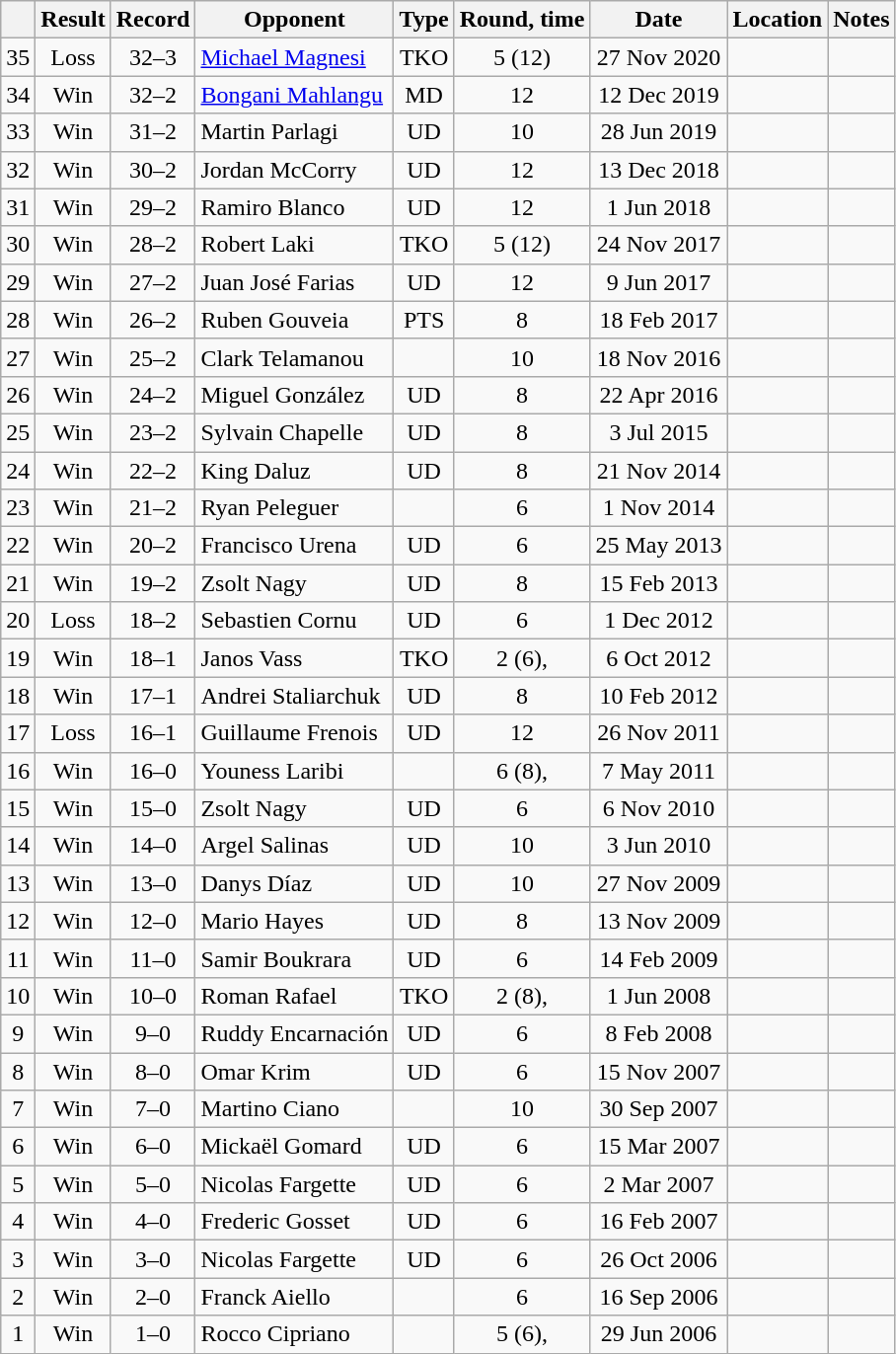<table class="wikitable" style="text-align:center">
<tr>
<th></th>
<th>Result</th>
<th>Record</th>
<th>Opponent</th>
<th>Type</th>
<th>Round, time</th>
<th>Date</th>
<th>Location</th>
<th>Notes</th>
</tr>
<tr>
<td>35</td>
<td>Loss</td>
<td>32–3</td>
<td style="text-align:left;"> <a href='#'>Michael Magnesi</a></td>
<td>TKO</td>
<td>5 (12)</td>
<td>27 Nov 2020</td>
<td style="text-align:left;"> </td>
<td style="text-align:left;"></td>
</tr>
<tr>
<td>34</td>
<td>Win</td>
<td>32–2</td>
<td style="text-align:left;"> <a href='#'>Bongani Mahlangu</a></td>
<td>MD</td>
<td>12</td>
<td>12 Dec 2019</td>
<td style="text-align:left;"> </td>
<td style="text-align:left;"></td>
</tr>
<tr>
<td>33</td>
<td>Win</td>
<td>31–2</td>
<td style="text-align:left;"> Martin Parlagi</td>
<td>UD</td>
<td>10</td>
<td>28 Jun 2019</td>
<td style="text-align:left;"> </td>
<td style="text-align:left;"></td>
</tr>
<tr>
<td>32</td>
<td>Win</td>
<td>30–2</td>
<td style="text-align:left;"> Jordan McCorry</td>
<td>UD</td>
<td>12</td>
<td>13 Dec 2018</td>
<td style="text-align:left;"> </td>
<td style="text-align:left;"></td>
</tr>
<tr>
<td>31</td>
<td>Win</td>
<td>29–2</td>
<td style="text-align:left;"> Ramiro Blanco</td>
<td>UD</td>
<td>12</td>
<td>1 Jun 2018</td>
<td style="text-align:left;"> </td>
<td style="text-align:left;"></td>
</tr>
<tr>
<td>30</td>
<td>Win</td>
<td>28–2</td>
<td style="text-align:left;"> Robert Laki</td>
<td>TKO</td>
<td>5 (12)</td>
<td>24 Nov 2017</td>
<td style="text-align:left;"> </td>
<td style="text-align:left;"></td>
</tr>
<tr>
<td>29</td>
<td>Win</td>
<td>27–2</td>
<td style="text-align:left;"> Juan José Farias</td>
<td>UD</td>
<td>12</td>
<td>9 Jun 2017</td>
<td style="text-align:left;"> </td>
<td style="text-align:left;"></td>
</tr>
<tr>
<td>28</td>
<td>Win</td>
<td>26–2</td>
<td style="text-align:left;"> Ruben Gouveia</td>
<td>PTS</td>
<td>8</td>
<td>18 Feb 2017</td>
<td style="text-align:left;"> </td>
<td></td>
</tr>
<tr>
<td>27</td>
<td>Win</td>
<td>25–2</td>
<td style="text-align:left;"> Clark Telamanou</td>
<td></td>
<td>10</td>
<td>18 Nov 2016</td>
<td style="text-align:left;"> </td>
<td style="text-align:left;"></td>
</tr>
<tr>
<td>26</td>
<td>Win</td>
<td>24–2</td>
<td style="text-align:left;"> Miguel González</td>
<td>UD</td>
<td>8</td>
<td>22 Apr 2016</td>
<td style="text-align:left;"> </td>
<td></td>
</tr>
<tr>
<td>25</td>
<td>Win</td>
<td>23–2</td>
<td style="text-align:left;"> Sylvain Chapelle</td>
<td>UD</td>
<td>8</td>
<td>3 Jul 2015</td>
<td style="text-align:left;"> </td>
<td></td>
</tr>
<tr>
<td>24</td>
<td>Win</td>
<td>22–2</td>
<td style="text-align:left;"> King Daluz</td>
<td>UD</td>
<td>8</td>
<td>21 Nov 2014</td>
<td style="text-align:left;"> </td>
<td></td>
</tr>
<tr>
<td>23</td>
<td>Win</td>
<td>21–2</td>
<td style="text-align:left;"> Ryan Peleguer</td>
<td></td>
<td>6</td>
<td>1 Nov 2014</td>
<td style="text-align:left;"> </td>
<td></td>
</tr>
<tr>
<td>22</td>
<td>Win</td>
<td>20–2</td>
<td style="text-align:left;"> Francisco Urena</td>
<td>UD</td>
<td>6</td>
<td>25 May 2013</td>
<td style="text-align:left;"> </td>
<td></td>
</tr>
<tr>
<td>21</td>
<td>Win</td>
<td>19–2</td>
<td style="text-align:left;"> Zsolt Nagy</td>
<td>UD</td>
<td>8</td>
<td>15 Feb 2013</td>
<td style="text-align:left;"> </td>
<td></td>
</tr>
<tr>
<td>20</td>
<td>Loss</td>
<td>18–2</td>
<td style="text-align:left;"> Sebastien Cornu</td>
<td>UD</td>
<td>6</td>
<td>1 Dec 2012</td>
<td style="text-align:left;"> </td>
<td></td>
</tr>
<tr>
<td>19</td>
<td>Win</td>
<td>18–1</td>
<td style="text-align:left;"> Janos Vass</td>
<td>TKO</td>
<td>2 (6), </td>
<td>6 Oct 2012</td>
<td style="text-align:left;"> </td>
<td></td>
</tr>
<tr>
<td>18</td>
<td>Win</td>
<td>17–1</td>
<td style="text-align:left;"> Andrei Staliarchuk</td>
<td>UD</td>
<td>8</td>
<td>10 Feb 2012</td>
<td style="text-align:left;"> </td>
<td></td>
</tr>
<tr>
<td>17</td>
<td>Loss</td>
<td>16–1</td>
<td style="text-align:left;"> Guillaume Frenois</td>
<td>UD</td>
<td>12</td>
<td>26 Nov 2011</td>
<td style="text-align:left;"> </td>
<td></td>
</tr>
<tr>
<td>16</td>
<td>Win</td>
<td>16–0</td>
<td style="text-align:left;"> Youness Laribi</td>
<td></td>
<td>6 (8), </td>
<td>7 May 2011</td>
<td style="text-align:left;"> </td>
<td></td>
</tr>
<tr>
<td>15</td>
<td>Win</td>
<td>15–0</td>
<td style="text-align:left;"> Zsolt Nagy</td>
<td>UD</td>
<td>6</td>
<td>6 Nov 2010</td>
<td style="text-align:left;"> </td>
<td></td>
</tr>
<tr>
<td>14</td>
<td>Win</td>
<td>14–0</td>
<td style="text-align:left;"> Argel Salinas</td>
<td>UD</td>
<td>10</td>
<td>3 Jun 2010</td>
<td style="text-align:left;"> </td>
<td></td>
</tr>
<tr>
<td>13</td>
<td>Win</td>
<td>13–0</td>
<td style="text-align:left;"> Danys Díaz</td>
<td>UD</td>
<td>10</td>
<td>27 Nov 2009</td>
<td style="text-align:left;"> </td>
<td></td>
</tr>
<tr>
<td>12</td>
<td>Win</td>
<td>12–0</td>
<td style="text-align:left;"> Mario Hayes</td>
<td>UD</td>
<td>8</td>
<td>13 Nov 2009</td>
<td style="text-align:left;"> </td>
<td></td>
</tr>
<tr>
<td>11</td>
<td>Win</td>
<td>11–0</td>
<td style="text-align:left;"> Samir Boukrara</td>
<td>UD</td>
<td>6</td>
<td>14 Feb 2009</td>
<td style="text-align:left;"> </td>
<td></td>
</tr>
<tr>
<td>10</td>
<td>Win</td>
<td>10–0</td>
<td style="text-align:left;"> Roman Rafael</td>
<td>TKO</td>
<td>2 (8), </td>
<td>1 Jun 2008</td>
<td style="text-align:left;"> </td>
<td></td>
</tr>
<tr>
<td>9</td>
<td>Win</td>
<td>9–0</td>
<td style="text-align:left;"> Ruddy Encarnación</td>
<td>UD</td>
<td>6</td>
<td>8 Feb 2008</td>
<td style="text-align:left;"> </td>
<td></td>
</tr>
<tr>
<td>8</td>
<td>Win</td>
<td>8–0</td>
<td style="text-align:left;"> Omar Krim</td>
<td>UD</td>
<td>6</td>
<td>15 Nov 2007</td>
<td style="text-align:left;"> </td>
<td></td>
</tr>
<tr>
<td>7</td>
<td>Win</td>
<td>7–0</td>
<td style="text-align:left;"> Martino Ciano</td>
<td></td>
<td>10</td>
<td>30 Sep 2007</td>
<td style="text-align:left;"> </td>
<td style="text-align:left;"></td>
</tr>
<tr>
<td>6</td>
<td>Win</td>
<td>6–0</td>
<td style="text-align:left;"> Mickaël Gomard</td>
<td>UD</td>
<td>6</td>
<td>15 Mar 2007</td>
<td style="text-align:left;"> </td>
<td></td>
</tr>
<tr>
<td>5</td>
<td>Win</td>
<td>5–0</td>
<td style="text-align:left;"> Nicolas Fargette</td>
<td>UD</td>
<td>6</td>
<td>2 Mar 2007</td>
<td style="text-align:left;"> </td>
<td></td>
</tr>
<tr>
<td>4</td>
<td>Win</td>
<td>4–0</td>
<td style="text-align:left;"> Frederic Gosset</td>
<td>UD</td>
<td>6</td>
<td>16 Feb 2007</td>
<td style="text-align:left;"> </td>
<td></td>
</tr>
<tr>
<td>3</td>
<td>Win</td>
<td>3–0</td>
<td style="text-align:left;"> Nicolas Fargette</td>
<td>UD</td>
<td>6</td>
<td>26 Oct 2006</td>
<td style="text-align:left;"> </td>
<td></td>
</tr>
<tr>
<td>2</td>
<td>Win</td>
<td>2–0</td>
<td style="text-align:left;"> Franck Aiello</td>
<td></td>
<td>6</td>
<td>16 Sep 2006</td>
<td style="text-align:left;"> </td>
<td></td>
</tr>
<tr>
<td>1</td>
<td>Win</td>
<td>1–0</td>
<td style="text-align:left;"> Rocco Cipriano</td>
<td></td>
<td>5 (6), </td>
<td>29 Jun 2006</td>
<td style="text-align:left;"> </td>
<td></td>
</tr>
</table>
